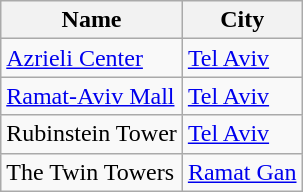<table class="wikitable">
<tr>
<th>Name</th>
<th>City</th>
</tr>
<tr>
<td><a href='#'>Azrieli Center</a></td>
<td><a href='#'>Tel Aviv</a></td>
</tr>
<tr>
<td><a href='#'>Ramat-Aviv Mall</a></td>
<td><a href='#'>Tel Aviv</a></td>
</tr>
<tr>
<td>Rubinstein Tower</td>
<td><a href='#'>Tel Aviv</a></td>
</tr>
<tr>
<td>The Twin Towers</td>
<td><a href='#'>Ramat Gan</a></td>
</tr>
</table>
